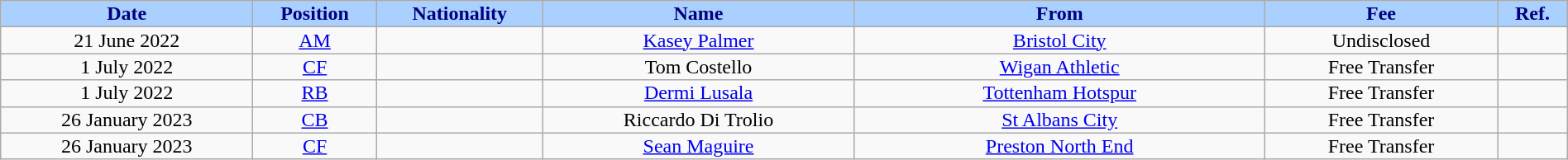<table class="wikitable sortable alternance" style="font-size:100%; text-align:center; line-height:14px; width:100%;">
<tr>
<th style="background:#AAD0FF; color:#000080; width:120px;">Date</th>
<th style="background:#AAD0FF; color:#000080; width:50px;">Position</th>
<th style="background:#AAD0FF; color:#000080; width:50px;">Nationality</th>
<th style="background:#AAD0FF; color:#000080; width:150px;">Name</th>
<th style="background:#AAD0FF; color:#000080; width:200px;">From</th>
<th style="background:#AAD0FF; color:#000080; width:110px;">Fee</th>
<th style="background:#AAD0FF; color:#000080; width:25px;">Ref.</th>
</tr>
<tr>
<td>21 June 2022</td>
<td><a href='#'>AM</a></td>
<td></td>
<td><a href='#'>Kasey Palmer</a></td>
<td> <a href='#'>Bristol City</a></td>
<td>Undisclosed</td>
<td></td>
</tr>
<tr>
<td>1 July 2022</td>
<td><a href='#'>CF</a></td>
<td></td>
<td>Tom Costello</td>
<td> <a href='#'>Wigan Athletic</a></td>
<td>Free Transfer</td>
<td></td>
</tr>
<tr>
<td>1 July 2022</td>
<td><a href='#'>RB</a></td>
<td></td>
<td><a href='#'>Dermi Lusala</a></td>
<td> <a href='#'>Tottenham Hotspur</a></td>
<td>Free Transfer</td>
<td></td>
</tr>
<tr>
<td>26 January 2023</td>
<td><a href='#'>CB</a></td>
<td></td>
<td>Riccardo Di Trolio</td>
<td> <a href='#'>St Albans City</a></td>
<td>Free Transfer</td>
<td></td>
</tr>
<tr>
<td>26 January 2023</td>
<td><a href='#'>CF</a></td>
<td></td>
<td><a href='#'>Sean Maguire</a></td>
<td> <a href='#'>Preston North End</a></td>
<td>Free Transfer</td>
<td></td>
</tr>
</table>
